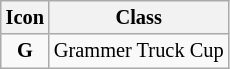<table class="wikitable" style="font-size: 85%">
<tr>
<th>Icon</th>
<th>Class</th>
</tr>
<tr>
<td align=center><strong><span>G</span></strong></td>
<td>Grammer Truck Cup</td>
</tr>
</table>
